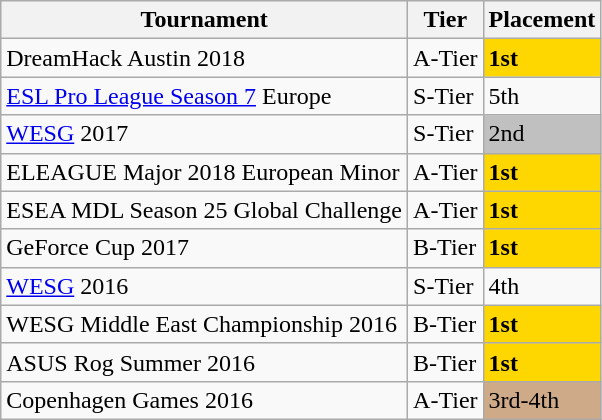<table class="wikitable sortable">
<tr>
<th>Tournament</th>
<th>Tier</th>
<th>Placement</th>
</tr>
<tr>
<td>DreamHack Austin 2018</td>
<td>A-Tier</td>
<td style="background-color:Gold;"><strong>1st</strong></td>
</tr>
<tr>
<td><a href='#'>ESL Pro League Season 7</a> Europe</td>
<td>S-Tier</td>
<td>5th</td>
</tr>
<tr>
<td><a href='#'>WESG</a> 2017</td>
<td>S-Tier</td>
<td style="background-color:Silver;">2nd</td>
</tr>
<tr>
<td>ELEAGUE Major 2018 European Minor</td>
<td>A-Tier</td>
<td style="background-color:Gold;"><strong>1st</strong></td>
</tr>
<tr>
<td>ESEA MDL Season 25 Global Challenge</td>
<td>A-Tier</td>
<td style="background-color:Gold;"><strong>1st</strong></td>
</tr>
<tr>
<td>GeForce Cup 2017</td>
<td>B-Tier</td>
<td style="background-color:Gold;"><strong>1st</strong></td>
</tr>
<tr>
<td><a href='#'>WESG</a> 2016</td>
<td>S-Tier</td>
<td>4th</td>
</tr>
<tr>
<td>WESG Middle East Championship 2016</td>
<td>B-Tier</td>
<td style="background-color:Gold;"><strong>1st</strong></td>
</tr>
<tr>
<td>ASUS Rog Summer 2016</td>
<td>B-Tier</td>
<td style="background-color:Gold;"><strong>1st</strong></td>
</tr>
<tr>
<td>Copenhagen Games 2016</td>
<td>A-Tier</td>
<td style="background-color:#CFAA88;">3rd-4th</td>
</tr>
</table>
